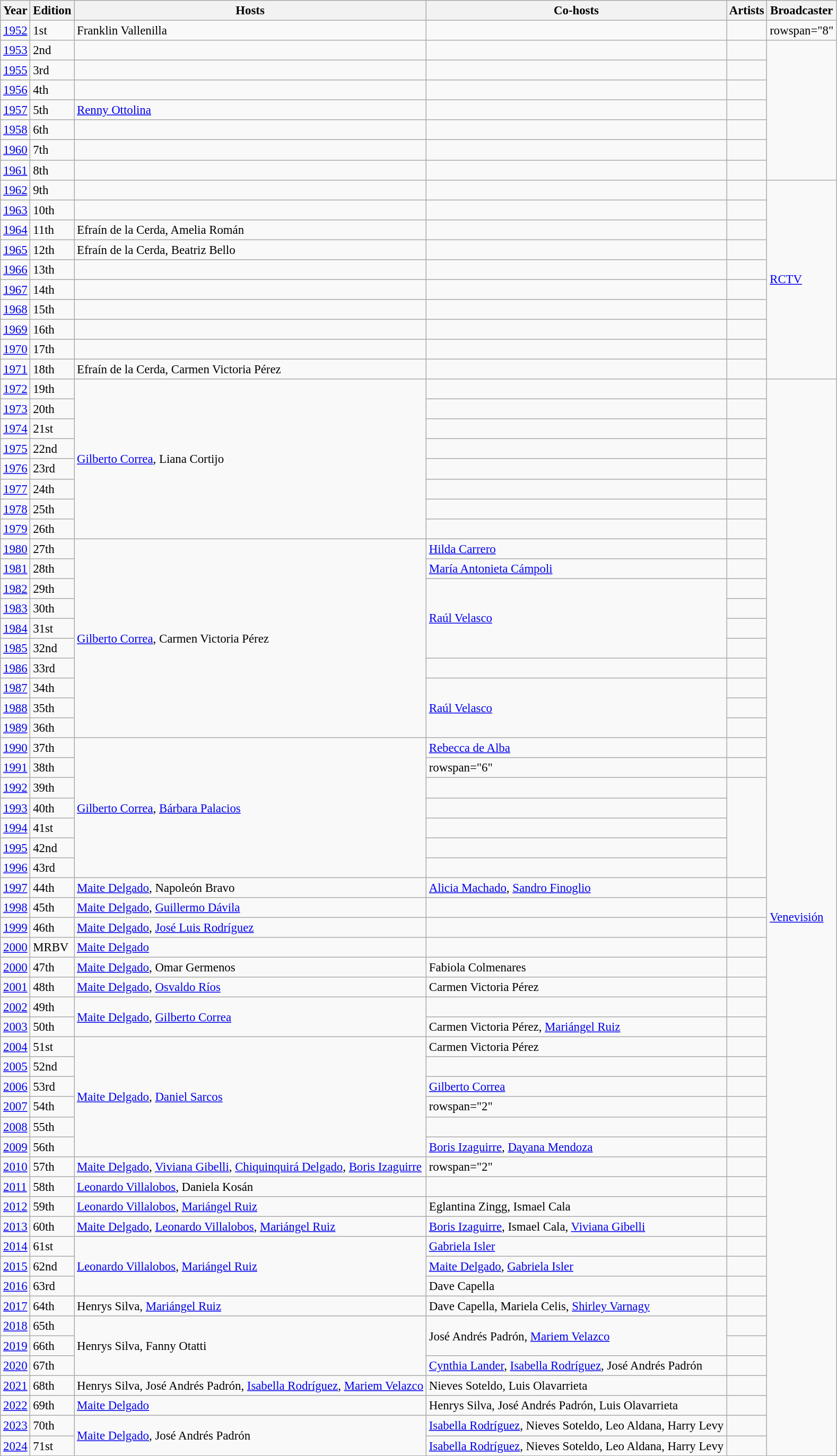<table class="wikitable sortable" style="font-size: 95%;">
<tr>
<th>Year</th>
<th>Edition</th>
<th>Hosts</th>
<th>Co-hosts</th>
<th>Artists</th>
<th>Broadcaster</th>
</tr>
<tr>
<td><a href='#'>1952</a></td>
<td>1st</td>
<td>Franklin Vallenilla</td>
<td></td>
<td></td>
<td>rowspan="8" </td>
</tr>
<tr>
<td><a href='#'>1953</a></td>
<td>2nd</td>
<td></td>
<td></td>
<td></td>
</tr>
<tr>
<td><a href='#'>1955</a></td>
<td>3rd</td>
<td></td>
<td></td>
<td></td>
</tr>
<tr>
<td><a href='#'>1956</a></td>
<td>4th</td>
<td></td>
<td></td>
<td></td>
</tr>
<tr>
<td><a href='#'>1957</a></td>
<td>5th</td>
<td><a href='#'>Renny Ottolina</a></td>
<td></td>
<td></td>
</tr>
<tr>
<td><a href='#'>1958</a></td>
<td>6th</td>
<td></td>
<td></td>
<td></td>
</tr>
<tr>
<td><a href='#'>1960</a></td>
<td>7th</td>
<td></td>
<td></td>
<td></td>
</tr>
<tr>
<td><a href='#'>1961</a></td>
<td>8th</td>
<td></td>
<td></td>
<td></td>
</tr>
<tr>
<td><a href='#'>1962</a></td>
<td>9th</td>
<td></td>
<td></td>
<td></td>
<td rowspan="10"><a href='#'>RCTV</a></td>
</tr>
<tr>
<td><a href='#'>1963</a></td>
<td>10th</td>
<td></td>
<td></td>
<td></td>
</tr>
<tr>
<td><a href='#'>1964</a></td>
<td>11th</td>
<td>Efraín de la Cerda, Amelia Román</td>
<td></td>
<td></td>
</tr>
<tr>
<td><a href='#'>1965</a></td>
<td>12th</td>
<td>Efraín de la Cerda, Beatriz Bello</td>
<td></td>
<td></td>
</tr>
<tr>
<td><a href='#'>1966</a></td>
<td>13th</td>
<td></td>
<td></td>
<td></td>
</tr>
<tr>
<td><a href='#'>1967</a></td>
<td>14th</td>
<td></td>
<td></td>
<td></td>
</tr>
<tr>
<td><a href='#'>1968</a></td>
<td>15th</td>
<td></td>
<td></td>
<td></td>
</tr>
<tr>
<td><a href='#'>1969</a></td>
<td>16th</td>
<td></td>
<td></td>
<td></td>
</tr>
<tr>
<td><a href='#'>1970</a></td>
<td>17th</td>
<td></td>
<td></td>
<td></td>
</tr>
<tr>
<td><a href='#'>1971</a></td>
<td>18th</td>
<td>Efraín de la Cerda, Carmen Victoria Pérez</td>
<td></td>
<td></td>
</tr>
<tr>
<td><a href='#'>1972</a></td>
<td>19th</td>
<td rowspan="8"><a href='#'>Gilberto Correa</a>, Liana Cortijo</td>
<td></td>
<td></td>
<td rowspan="54"><a href='#'>Venevisión</a></td>
</tr>
<tr>
<td><a href='#'>1973</a></td>
<td>20th</td>
<td></td>
<td></td>
</tr>
<tr>
<td><a href='#'>1974</a></td>
<td>21st</td>
<td></td>
<td></td>
</tr>
<tr>
<td><a href='#'>1975</a></td>
<td>22nd</td>
<td></td>
<td></td>
</tr>
<tr>
<td><a href='#'>1976</a></td>
<td>23rd</td>
<td></td>
<td></td>
</tr>
<tr>
<td><a href='#'>1977</a></td>
<td>24th</td>
<td></td>
<td></td>
</tr>
<tr>
<td><a href='#'>1978</a></td>
<td>25th</td>
<td></td>
<td></td>
</tr>
<tr>
<td><a href='#'>1979</a></td>
<td>26th</td>
<td></td>
<td></td>
</tr>
<tr>
<td><a href='#'>1980</a></td>
<td>27th</td>
<td rowspan="10"><a href='#'>Gilberto Correa</a>, Carmen Victoria Pérez</td>
<td><a href='#'>Hilda Carrero</a></td>
<td></td>
</tr>
<tr>
<td><a href='#'>1981</a></td>
<td>28th</td>
<td><a href='#'>María Antonieta Cámpoli</a></td>
<td></td>
</tr>
<tr>
<td><a href='#'>1982</a></td>
<td>29th</td>
<td rowspan="4"><a href='#'>Raúl Velasco</a></td>
<td></td>
</tr>
<tr>
<td><a href='#'>1983</a></td>
<td>30th</td>
<td></td>
</tr>
<tr>
<td><a href='#'>1984</a></td>
<td>31st</td>
<td></td>
</tr>
<tr>
<td><a href='#'>1985</a></td>
<td>32nd</td>
<td></td>
</tr>
<tr>
<td><a href='#'>1986</a></td>
<td>33rd</td>
<td></td>
<td></td>
</tr>
<tr>
<td><a href='#'>1987</a></td>
<td>34th</td>
<td rowspan="3"><a href='#'>Raúl Velasco</a></td>
<td></td>
</tr>
<tr>
<td><a href='#'>1988</a></td>
<td>35th</td>
<td></td>
</tr>
<tr>
<td><a href='#'>1989</a></td>
<td>36th</td>
<td></td>
</tr>
<tr>
<td><a href='#'>1990</a></td>
<td>37th</td>
<td rowspan="7"><a href='#'>Gilberto Correa</a>, <a href='#'>Bárbara Palacios</a></td>
<td><a href='#'>Rebecca de Alba</a></td>
<td></td>
</tr>
<tr>
<td><a href='#'>1991</a></td>
<td>38th</td>
<td>rowspan="6" </td>
<td></td>
</tr>
<tr>
<td><a href='#'>1992</a></td>
<td>39th</td>
<td></td>
</tr>
<tr>
<td><a href='#'>1993</a></td>
<td>40th</td>
<td></td>
</tr>
<tr>
<td><a href='#'>1994</a></td>
<td>41st</td>
<td></td>
</tr>
<tr>
<td><a href='#'>1995</a></td>
<td>42nd</td>
<td></td>
</tr>
<tr>
<td><a href='#'>1996</a></td>
<td>43rd</td>
<td></td>
</tr>
<tr>
<td><a href='#'>1997</a></td>
<td>44th</td>
<td><a href='#'>Maite Delgado</a>, Napoleón Bravo</td>
<td><a href='#'>Alicia Machado</a>, <a href='#'>Sandro Finoglio</a></td>
<td></td>
</tr>
<tr>
<td><a href='#'>1998</a></td>
<td>45th</td>
<td><a href='#'>Maite Delgado</a>, <a href='#'>Guillermo Dávila</a></td>
<td></td>
<td></td>
</tr>
<tr>
<td><a href='#'>1999</a></td>
<td>46th</td>
<td><a href='#'>Maite Delgado</a>, <a href='#'>José Luis Rodríguez</a></td>
<td></td>
<td></td>
</tr>
<tr>
<td><a href='#'>2000</a></td>
<td>MRBV</td>
<td><a href='#'>Maite Delgado</a></td>
<td></td>
<td></td>
</tr>
<tr>
<td><a href='#'>2000</a></td>
<td>47th</td>
<td><a href='#'>Maite Delgado</a>, Omar Germenos</td>
<td>Fabiola Colmenares</td>
<td></td>
</tr>
<tr>
<td><a href='#'>2001</a></td>
<td>48th</td>
<td><a href='#'>Maite Delgado</a>, <a href='#'>Osvaldo Ríos</a></td>
<td>Carmen Victoria Pérez</td>
<td></td>
</tr>
<tr>
<td><a href='#'>2002</a></td>
<td>49th</td>
<td rowspan="2"><a href='#'>Maite Delgado</a>, <a href='#'>Gilberto Correa</a></td>
<td></td>
<td></td>
</tr>
<tr>
<td><a href='#'>2003</a></td>
<td>50th</td>
<td>Carmen Victoria Pérez, <a href='#'>Mariángel Ruiz</a></td>
<td></td>
</tr>
<tr>
<td><a href='#'>2004</a></td>
<td>51st</td>
<td rowspan="6"><a href='#'>Maite Delgado</a>, <a href='#'>Daniel Sarcos</a></td>
<td>Carmen Victoria Pérez</td>
<td></td>
</tr>
<tr>
<td><a href='#'>2005</a></td>
<td>52nd</td>
<td></td>
<td></td>
</tr>
<tr>
<td><a href='#'>2006</a></td>
<td>53rd</td>
<td><a href='#'>Gilberto Correa</a></td>
<td></td>
</tr>
<tr>
<td><a href='#'>2007</a></td>
<td>54th</td>
<td>rowspan="2" </td>
<td></td>
</tr>
<tr>
<td><a href='#'>2008</a></td>
<td>55th</td>
<td></td>
</tr>
<tr>
<td><a href='#'>2009</a></td>
<td>56th</td>
<td><a href='#'>Boris Izaguirre</a>, <a href='#'>Dayana Mendoza</a></td>
<td></td>
</tr>
<tr>
<td><a href='#'>2010</a></td>
<td>57th</td>
<td><a href='#'>Maite Delgado</a>, <a href='#'>Viviana Gibelli</a>, <a href='#'>Chiquinquirá Delgado</a>, <a href='#'>Boris Izaguirre</a></td>
<td>rowspan="2" </td>
<td></td>
</tr>
<tr>
<td><a href='#'>2011</a></td>
<td>58th</td>
<td><a href='#'>Leonardo Villalobos</a>, Daniela Kosán</td>
<td></td>
</tr>
<tr>
<td><a href='#'>2012</a></td>
<td>59th</td>
<td><a href='#'>Leonardo Villalobos</a>, <a href='#'>Mariángel Ruiz</a></td>
<td>Eglantina Zingg, Ismael Cala</td>
<td></td>
</tr>
<tr>
<td><a href='#'>2013</a></td>
<td>60th</td>
<td><a href='#'>Maite Delgado</a>, <a href='#'>Leonardo Villalobos</a>, <a href='#'>Mariángel Ruiz</a></td>
<td><a href='#'>Boris Izaguirre</a>, Ismael Cala, <a href='#'>Viviana Gibelli</a></td>
<td></td>
</tr>
<tr>
<td><a href='#'>2014</a></td>
<td>61st</td>
<td rowspan="3"><a href='#'>Leonardo Villalobos</a>, <a href='#'>Mariángel Ruiz</a></td>
<td><a href='#'>Gabriela Isler</a></td>
<td></td>
</tr>
<tr>
<td><a href='#'>2015</a></td>
<td>62nd</td>
<td><a href='#'>Maite Delgado</a>, <a href='#'>Gabriela Isler</a></td>
<td></td>
</tr>
<tr>
<td><a href='#'>2016</a></td>
<td>63rd</td>
<td>Dave Capella</td>
<td></td>
</tr>
<tr>
<td><a href='#'>2017</a></td>
<td>64th</td>
<td>Henrys Silva, <a href='#'>Mariángel Ruiz</a></td>
<td>Dave Capella, Mariela Celis, <a href='#'>Shirley Varnagy</a></td>
<td></td>
</tr>
<tr>
<td><a href='#'>2018</a></td>
<td>65th</td>
<td rowspan="3">Henrys Silva, Fanny Otatti</td>
<td rowspan="2">José Andrés Padrón, <a href='#'>Mariem Velazco</a></td>
<td></td>
</tr>
<tr>
<td><a href='#'>2019</a></td>
<td>66th</td>
<td></td>
</tr>
<tr>
<td><a href='#'>2020</a></td>
<td>67th</td>
<td><a href='#'>Cynthia Lander</a>, <a href='#'>Isabella Rodríguez</a>, José Andrés Padrón</td>
<td></td>
</tr>
<tr>
<td><a href='#'>2021</a></td>
<td>68th</td>
<td>Henrys Silva, José Andrés Padrón, <a href='#'>Isabella Rodríguez</a>, <a href='#'>Mariem Velazco</a></td>
<td>Nieves Soteldo, Luis Olavarrieta</td>
<td></td>
</tr>
<tr>
<td><a href='#'>2022</a></td>
<td>69th</td>
<td><a href='#'>Maite Delgado</a></td>
<td>Henrys Silva, José Andrés Padrón, Luis Olavarrieta</td>
<td></td>
</tr>
<tr>
<td><a href='#'>2023</a></td>
<td>70th</td>
<td rowspan="2"><a href='#'>Maite Delgado</a>, José Andrés Padrón</td>
<td><a href='#'>Isabella Rodríguez</a>, Nieves Soteldo, Leo Aldana, Harry Levy</td>
<td></td>
</tr>
<tr>
<td><a href='#'>2024</a></td>
<td>71st</td>
<td><a href='#'>Isabella Rodríguez</a>, Nieves Soteldo, Leo Aldana, Harry Levy</td>
<td></td>
</tr>
</table>
